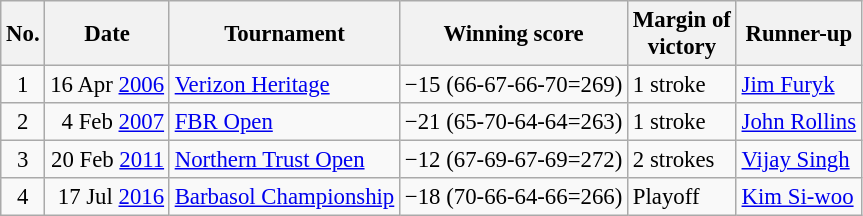<table class="wikitable" style="font-size:95%">
<tr>
<th>No.</th>
<th>Date</th>
<th>Tournament</th>
<th>Winning score</th>
<th>Margin of<br>victory</th>
<th>Runner-up</th>
</tr>
<tr>
<td align=center>1</td>
<td align=right>16 Apr <a href='#'>2006</a></td>
<td><a href='#'>Verizon Heritage</a></td>
<td>−15 (66-67-66-70=269)</td>
<td>1 stroke</td>
<td> <a href='#'>Jim Furyk</a></td>
</tr>
<tr>
<td align=center>2</td>
<td align=right>4 Feb <a href='#'>2007</a></td>
<td><a href='#'>FBR Open</a></td>
<td>−21 (65-70-64-64=263)</td>
<td>1 stroke</td>
<td> <a href='#'>John Rollins</a></td>
</tr>
<tr>
<td align=center>3</td>
<td align=right>20 Feb <a href='#'>2011</a></td>
<td><a href='#'>Northern Trust Open</a></td>
<td>−12 (67-69-67-69=272)</td>
<td>2 strokes</td>
<td> <a href='#'>Vijay Singh</a></td>
</tr>
<tr>
<td align=center>4</td>
<td align=right>17 Jul <a href='#'>2016</a></td>
<td><a href='#'>Barbasol Championship</a></td>
<td>−18 (70-66-64-66=266)</td>
<td>Playoff</td>
<td> <a href='#'>Kim Si-woo</a></td>
</tr>
</table>
